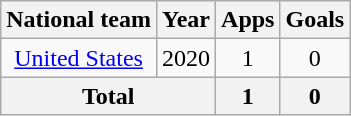<table class=wikitable style=text-align:center>
<tr>
<th>National team</th>
<th>Year</th>
<th>Apps</th>
<th>Goals</th>
</tr>
<tr>
<td rowspan=1><a href='#'>United States</a></td>
<td>2020</td>
<td>1</td>
<td>0</td>
</tr>
<tr>
<th colspan=2>Total</th>
<th>1</th>
<th>0</th>
</tr>
</table>
